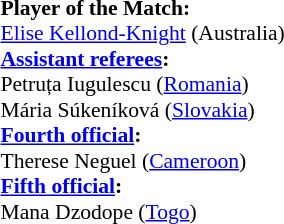<table width=50% style="font-size: 90%">
<tr>
<td><br><strong>Player of the Match:</strong>
<br><a href='#'>Elise Kellond-Knight</a> (Australia)<br><strong><a href='#'>Assistant referees</a>:</strong>
<br>Petruța Iugulescu (<a href='#'>Romania</a>)
<br>Mária Súkeníková (<a href='#'>Slovakia</a>)
<br><strong><a href='#'>Fourth official</a>:</strong>
<br>Therese Neguel (<a href='#'>Cameroon</a>)
<br><strong><a href='#'>Fifth official</a>:</strong>
<br>Mana Dzodope (<a href='#'>Togo</a>)</td>
</tr>
</table>
